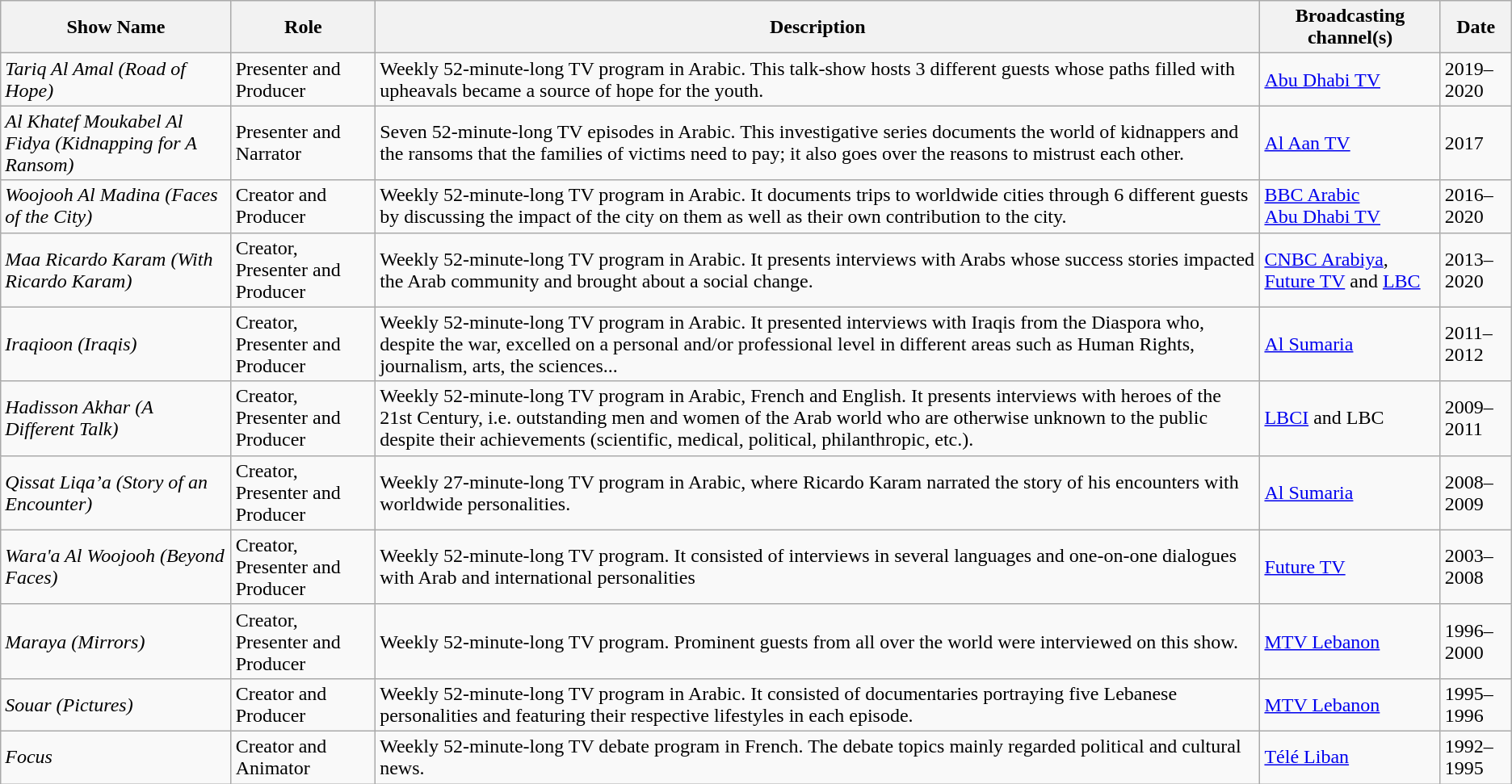<table class="wikitable sortable">
<tr>
<th>Show Name</th>
<th>Role</th>
<th>Description</th>
<th>Broadcasting channel(s)</th>
<th>Date</th>
</tr>
<tr>
<td><em>Tariq Al Amal (Road of Hope)</em></td>
<td>Presenter and Producer</td>
<td>Weekly 52-minute-long TV program in Arabic. This talk-show hosts 3 different guests whose paths filled with upheavals became a source of hope for the youth.</td>
<td><a href='#'>Abu Dhabi TV</a></td>
<td>2019–2020</td>
</tr>
<tr>
<td><em>Al Khatef Moukabel Al Fidya (Kidnapping for A Ransom)</em></td>
<td>Presenter and Narrator</td>
<td>Seven 52-minute-long TV episodes in Arabic. This investigative series documents the world of kidnappers and the ransoms that the families of victims need to pay; it also goes over the reasons to mistrust each other.</td>
<td><a href='#'>Al Aan TV</a></td>
<td>2017</td>
</tr>
<tr>
<td><em>Woojooh Al Madina (Faces of the City)</em></td>
<td>Creator and Producer</td>
<td>Weekly 52-minute-long TV program in Arabic. It documents trips to worldwide cities through 6 different guests by discussing the impact of the city on them as well as their own contribution to the city.</td>
<td><a href='#'>BBC Arabic</a><br><a href='#'>Abu Dhabi TV</a></td>
<td>2016–2020</td>
</tr>
<tr>
<td><em>Maa Ricardo Karam (With Ricardo Karam)</em></td>
<td>Creator, Presenter and Producer</td>
<td>Weekly 52-minute-long TV program in Arabic. It presents interviews with Arabs whose success stories impacted the Arab community and brought about a social change.</td>
<td><a href='#'>CNBC Arabiya</a>, <a href='#'>Future TV</a> and <a href='#'>LBC</a></td>
<td>2013–2020</td>
</tr>
<tr>
<td><em>Iraqioon (Iraqis)</em></td>
<td>Creator, Presenter and Producer</td>
<td>Weekly 52-minute-long TV program in Arabic. It presented interviews with Iraqis from the Diaspora who, despite the war, excelled on a personal and/or professional level in different areas such as Human Rights, journalism, arts, the sciences...</td>
<td><a href='#'>Al Sumaria</a></td>
<td>2011–2012</td>
</tr>
<tr>
<td><em>Hadisson Akhar (A Different Talk)</em></td>
<td>Creator, Presenter and Producer</td>
<td>Weekly 52-minute-long TV program in Arabic, French and English. It presents interviews with heroes of the 21st Century, i.e. outstanding men and women of the Arab world who are otherwise unknown to the public despite their achievements (scientific, medical, political, philanthropic, etc.).</td>
<td><a href='#'>LBCI</a> and LBC</td>
<td>2009–2011</td>
</tr>
<tr>
<td><em>Qissat Liqa’a (Story of an Encounter)</em></td>
<td>Creator, Presenter and Producer</td>
<td>Weekly 27-minute-long TV program in Arabic, where Ricardo Karam narrated the story of his encounters with worldwide personalities.</td>
<td><a href='#'>Al Sumaria</a></td>
<td>2008–2009</td>
</tr>
<tr>
<td><em>Wara'a Al Woojooh (Beyond Faces)</em></td>
<td>Creator, Presenter and Producer</td>
<td>Weekly 52-minute-long TV program. It consisted of interviews in several languages and one-on-one dialogues with Arab and international personalities</td>
<td><a href='#'>Future TV</a></td>
<td>2003–2008</td>
</tr>
<tr>
<td><em>Maraya (Mirrors)</em></td>
<td>Creator, Presenter and Producer</td>
<td>Weekly 52-minute-long TV program. Prominent guests from all over the world were interviewed on this show.</td>
<td><a href='#'>MTV Lebanon</a></td>
<td>1996–2000</td>
</tr>
<tr>
<td><em>Souar (Pictures)</em></td>
<td>Creator and Producer</td>
<td>Weekly 52-minute-long TV program in Arabic.  It consisted of documentaries portraying five Lebanese personalities and featuring their respective lifestyles in each episode.</td>
<td><a href='#'>MTV Lebanon</a></td>
<td>1995–1996</td>
</tr>
<tr>
<td><em>Focus</em></td>
<td>Creator and Animator</td>
<td>Weekly 52-minute-long TV debate program in French. The debate topics mainly regarded political and cultural news.</td>
<td><a href='#'>Télé Liban</a></td>
<td>1992–1995</td>
</tr>
</table>
